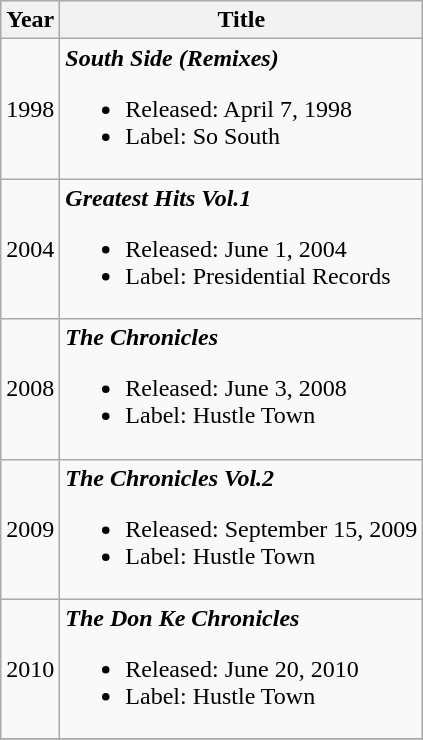<table class="wikitable">
<tr>
<th rowspan="1">Year</th>
<th rowspan="1">Title</th>
</tr>
<tr>
<td>1998</td>
<td><strong><em>South Side (Remixes)</em></strong><br><ul><li>Released: April 7, 1998</li><li>Label: So South</li></ul></td>
</tr>
<tr>
<td>2004</td>
<td><strong><em>Greatest Hits Vol.1</em></strong><br><ul><li>Released: June 1, 2004</li><li>Label: Presidential Records</li></ul></td>
</tr>
<tr>
<td>2008</td>
<td><strong><em>The Chronicles</em></strong><br><ul><li>Released: June 3, 2008</li><li>Label: Hustle Town</li></ul></td>
</tr>
<tr>
<td>2009</td>
<td><strong><em>The Chronicles Vol.2</em></strong><br><ul><li>Released: September 15, 2009</li><li>Label: Hustle Town</li></ul></td>
</tr>
<tr>
<td>2010</td>
<td><strong><em>The Don Ke Chronicles</em></strong><br><ul><li>Released: June 20, 2010</li><li>Label: Hustle Town</li></ul></td>
</tr>
<tr>
</tr>
</table>
